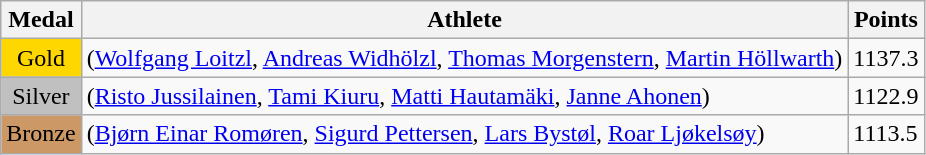<table class="wikitable">
<tr>
<th>Medal</th>
<th>Athlete</th>
<th>Points</th>
</tr>
<tr>
<td style="text-align:center;background-color:gold;">Gold</td>
<td> (<a href='#'>Wolfgang Loitzl</a>, <a href='#'>Andreas Widhölzl</a>, <a href='#'>Thomas Morgenstern</a>, <a href='#'>Martin Höllwarth</a>)</td>
<td>1137.3</td>
</tr>
<tr>
<td style="text-align:center;background-color:silver;">Silver</td>
<td> (<a href='#'>Risto Jussilainen</a>, <a href='#'>Tami Kiuru</a>, <a href='#'>Matti Hautamäki</a>, <a href='#'>Janne Ahonen</a>)</td>
<td>1122.9</td>
</tr>
<tr>
<td style="text-align:center;background-color:#CC9966;">Bronze</td>
<td> (<a href='#'>Bjørn Einar Romøren</a>, <a href='#'>Sigurd Pettersen</a>, <a href='#'>Lars Bystøl</a>, <a href='#'>Roar Ljøkelsøy</a>)</td>
<td>1113.5</td>
</tr>
</table>
